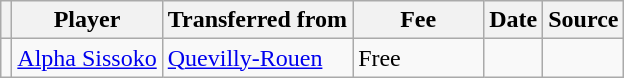<table class="wikitable plainrowheaders sortable">
<tr>
<th></th>
<th scope="col">Player</th>
<th>Transferred from</th>
<th style="width: 80px;">Fee</th>
<th scope="col">Date</th>
<th scope="col">Source</th>
</tr>
<tr>
<td align="center"></td>
<td> <a href='#'>Alpha Sissoko</a></td>
<td> <a href='#'>Quevilly-Rouen</a></td>
<td>Free</td>
<td></td>
<td></td>
</tr>
</table>
